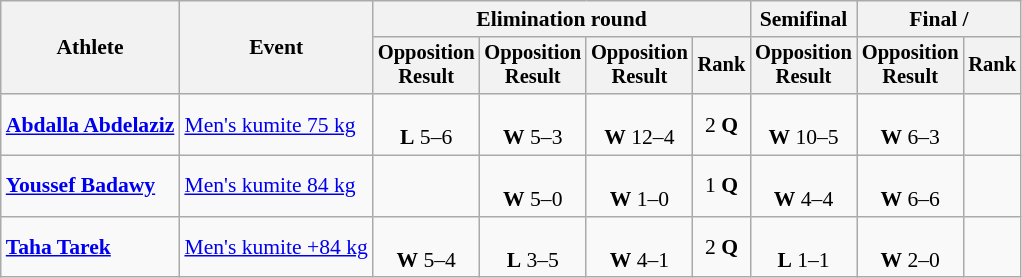<table class=wikitable style=font-size:90%;text-align:center>
<tr>
<th rowspan=2>Athlete</th>
<th rowspan=2>Event</th>
<th colspan=4>Elimination round</th>
<th>Semifinal</th>
<th colspan=2>Final / </th>
</tr>
<tr style=font-size:95%>
<th>Opposition<br>Result</th>
<th>Opposition<br>Result</th>
<th>Opposition<br>Result</th>
<th>Rank</th>
<th>Opposition<br>Result</th>
<th>Opposition<br>Result</th>
<th>Rank</th>
</tr>
<tr>
<td align=left><strong><a href='#'>Abdalla Abdelaziz</a></strong></td>
<td align=left><a href='#'>Men's kumite 75 kg</a></td>
<td><br><strong>L</strong> 5–6</td>
<td><br><strong>W</strong> 5–3</td>
<td><br><strong>W</strong> 12–4</td>
<td>2 <strong>Q</strong></td>
<td><br><strong>W</strong> 10–5</td>
<td><br><strong>W</strong> 6–3</td>
<td></td>
</tr>
<tr>
<td align=left><strong><a href='#'>Youssef Badawy</a></strong></td>
<td align=left><a href='#'>Men's kumite 84 kg</a></td>
<td></td>
<td><br><strong>W</strong> 5–0</td>
<td><br><strong>W</strong> 1–0</td>
<td>1 <strong>Q</strong></td>
<td><br><strong>W</strong> 4–4</td>
<td><br><strong>W</strong> 6–6</td>
<td></td>
</tr>
<tr>
<td align=left><strong><a href='#'>Taha Tarek</a></strong></td>
<td align=left><a href='#'>Men's kumite +84 kg</a></td>
<td><br><strong>W</strong> 5–4</td>
<td><br><strong>L</strong> 3–5</td>
<td><br><strong>W</strong> 4–1</td>
<td>2 <strong>Q</strong></td>
<td><br><strong>L</strong> 1–1</td>
<td><br><strong>W</strong> 2–0</td>
<td></td>
</tr>
</table>
